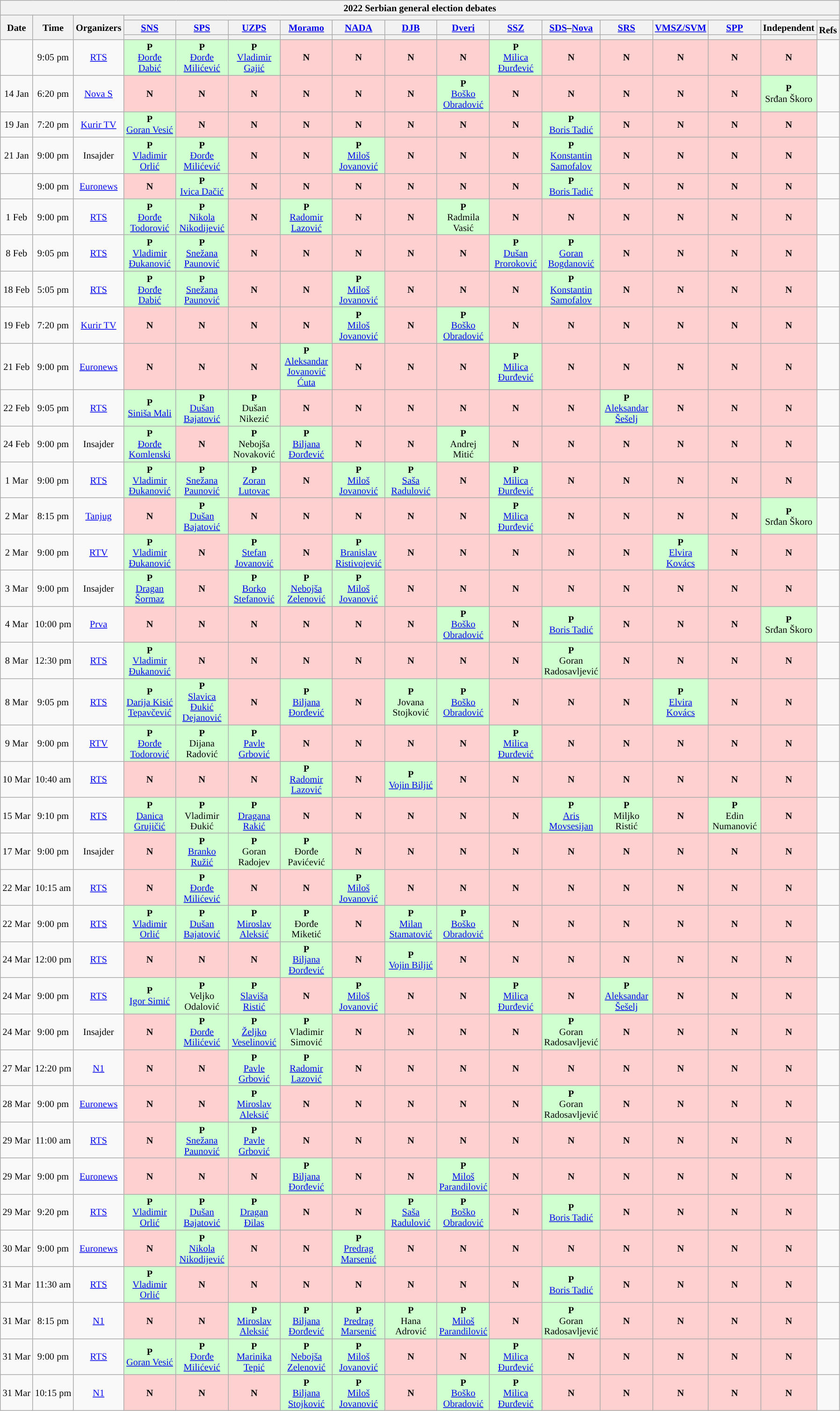<table class="wikitable" style="font-size:85%; line-height:15px; text-align:center">
<tr>
<th colspan="17">2022 Serbian general election debates</th>
</tr>
<tr>
<th rowspan="3">Date</th>
<th rowspan="3">Time</th>
<th rowspan="3">Organizers</th>
<th colspan="14">    </th>
</tr>
<tr>
<th scope="col" style="width:5em"><a href='#'>SNS</a></th>
<th scope="col" style="width:5em"><a href='#'>SPS</a></th>
<th scope="col" style="width:5em"><a href='#'>UZPS</a></th>
<th scope="col" style="width:5em"><a href='#'>Moramo</a></th>
<th scope="col" style="width:5em"><a href='#'>NADA</a></th>
<th scope="col" style="width:5em"><a href='#'>DJB</a></th>
<th scope="col" style="width:5em"><a href='#'>Dveri</a></th>
<th scope="col" style="width:5em"><a href='#'>SSZ</a></th>
<th scope="col" style="width:5em"><a href='#'>SDS</a>–<a href='#'>Nova</a></th>
<th scope="col" style="width:5em"><a href='#'>SRS</a></th>
<th scope="col" style="width:5em"><a href='#'>VMSZ/SVM</a></th>
<th scope="col" style="width:5em"><a href='#'>SPP</a></th>
<th>Independent</th>
<th rowspan="2">Refs</th>
</tr>
<tr>
<th style="background:"></th>
<th style="background:"></th>
<th style="background:"></th>
<th style="background:"></th>
<th style="background:"></th>
<th style="background:"></th>
<th style="background:"></th>
<th style="background:"></th>
<th style="background:"></th>
<th style="background:"></th>
<th style="background:"></th>
<th style="background:"></th>
<th style="background:"></th>
</tr>
<tr>
<td></td>
<td>9:05 pm</td>
<td><a href='#'>RTS</a></td>
<td style="background:#D0FFD0"><strong>P</strong><br><a href='#'>Đorđe Dabić</a></td>
<td style="background:#D0FFD0"><strong>P</strong><br><a href='#'>Đorđe Milićević</a></td>
<td style="background:#D0FFD0"><strong>P</strong><br><a href='#'>Vladimir Gajić</a></td>
<td style="background:#FFD0D0"><strong>N</strong></td>
<td style="background:#FFD0D0"><strong>N</strong></td>
<td style="background:#FFD0D0"><strong>N</strong></td>
<td style="background:#FFD0D0"><strong>N</strong></td>
<td style="background:#D0FFD0"><strong>P</strong><br><a href='#'>Milica Đurđević</a></td>
<td style="background:#FFD0D0"><strong>N</strong></td>
<td style="background:#FFD0D0"><strong>N</strong></td>
<td style="background:#FFD0D0"><strong>N</strong></td>
<td style="background:#FFD0D0"><strong>N</strong></td>
<td style="background:#FFD0D0"><strong>N</strong></td>
<td></td>
</tr>
<tr>
<td>14 Jan</td>
<td>6:20 pm</td>
<td><a href='#'>Nova S</a></td>
<td style="background:#FFD0D0"><strong>N</strong></td>
<td style="background:#FFD0D0"><strong>N</strong></td>
<td style="background:#FFD0D0"><strong>N</strong></td>
<td style="background:#FFD0D0"><strong>N</strong></td>
<td style="background:#FFD0D0"><strong>N</strong></td>
<td style="background:#FFD0D0"><strong>N</strong></td>
<td style="background:#D0FFD0"><strong>P</strong><br><a href='#'>Boško Obradović</a></td>
<td style="background:#FFD0D0"><strong>N</strong></td>
<td style="background:#FFD0D0"><strong>N</strong></td>
<td style="background:#FFD0D0"><strong>N</strong></td>
<td style="background:#FFD0D0"><strong>N</strong></td>
<td style="background:#FFD0D0"><strong>N</strong></td>
<td style="background:#D0FFD0"><strong>P</strong><br>Srđan Škoro</td>
<td></td>
</tr>
<tr>
<td>19 Jan</td>
<td>7:20 pm</td>
<td><a href='#'>Kurir TV</a></td>
<td style="background:#D0FFD0"><strong>P</strong><br><a href='#'>Goran Vesić</a></td>
<td style="background:#FFD0D0"><strong>N</strong></td>
<td style="background:#FFD0D0"><strong>N</strong></td>
<td style="background:#FFD0D0"><strong>N</strong></td>
<td style="background:#FFD0D0"><strong>N</strong></td>
<td style="background:#FFD0D0"><strong>N</strong></td>
<td style="background:#FFD0D0"><strong>N</strong></td>
<td style="background:#FFD0D0"><strong>N</strong></td>
<td style="background:#D0FFD0"><strong>P</strong><br><a href='#'>Boris Tadić</a></td>
<td style="background:#FFD0D0"><strong>N</strong></td>
<td style="background:#FFD0D0"><strong>N</strong></td>
<td style="background:#FFD0D0"><strong>N</strong></td>
<td style="background:#FFD0D0"><strong>N</strong></td>
<td></td>
</tr>
<tr>
<td>21 Jan</td>
<td>9:00 pm</td>
<td>Insajder</td>
<td style="background:#D0FFD0"><strong>P</strong><br><a href='#'>Vladimir Orlić</a></td>
<td style="background:#D0FFD0"><strong>P</strong><br><a href='#'>Đorđe Milićević</a></td>
<td style="background:#FFD0D0"><strong>N</strong></td>
<td style="background:#FFD0D0"><strong>N</strong></td>
<td style="background:#D0FFD0"><strong>P</strong><br><a href='#'>Miloš Jovanović</a></td>
<td style="background:#FFD0D0"><strong>N</strong></td>
<td style="background:#FFD0D0"><strong>N</strong></td>
<td style="background:#FFD0D0"><strong>N</strong></td>
<td style="background:#D0FFD0"><strong>P</strong><br><a href='#'>Konstantin Samofalov</a></td>
<td style="background:#FFD0D0"><strong>N</strong></td>
<td style="background:#FFD0D0"><strong>N</strong></td>
<td style="background:#FFD0D0"><strong>N</strong></td>
<td style="background:#FFD0D0"><strong>N</strong></td>
<td></td>
</tr>
<tr>
<td></td>
<td>9:00 pm</td>
<td><a href='#'>Euronews</a></td>
<td style="background:#FFD0D0"><strong>N</strong></td>
<td style="background:#D0FFD0"><strong>P</strong><br><a href='#'>Ivica Dačić</a></td>
<td style="background:#FFD0D0"><strong>N</strong></td>
<td style="background:#FFD0D0"><strong>N</strong></td>
<td style="background:#FFD0D0"><strong>N</strong></td>
<td style="background:#FFD0D0"><strong>N</strong></td>
<td style="background:#FFD0D0"><strong>N</strong></td>
<td style="background:#FFD0D0"><strong>N</strong></td>
<td style="background:#D0FFD0"><strong>P</strong><br><a href='#'>Boris Tadić</a></td>
<td style="background:#FFD0D0"><strong>N</strong></td>
<td style="background:#FFD0D0"><strong>N</strong></td>
<td style="background:#FFD0D0"><strong>N</strong></td>
<td style="background:#FFD0D0"><strong>N</strong></td>
<td></td>
</tr>
<tr>
<td>1 Feb</td>
<td>9:00 pm</td>
<td><a href='#'>RTS</a></td>
<td style="background:#D0FFD0"><strong>P</strong><br><a href='#'>Đorđe Todorović</a></td>
<td style="background:#D0FFD0"><strong>P</strong><br><a href='#'>Nikola Nikodijević</a></td>
<td style="background:#FFD0D0"><strong>N</strong></td>
<td style="background:#D0FFD0"><strong>P</strong><br><a href='#'>Radomir Lazović</a></td>
<td style="background:#FFD0D0"><strong>N</strong></td>
<td style="background:#FFD0D0"><strong>N</strong></td>
<td style="background:#D0FFD0"><strong>P</strong><br>Radmila Vasić</td>
<td style="background:#FFD0D0"><strong>N</strong></td>
<td style="background:#FFD0D0"><strong>N</strong></td>
<td style="background:#FFD0D0"><strong>N</strong></td>
<td style="background:#FFD0D0"><strong>N</strong></td>
<td style="background:#FFD0D0"><strong>N</strong></td>
<td style="background:#FFD0D0"><strong>N</strong></td>
<td></td>
</tr>
<tr>
<td>8 Feb</td>
<td>9:05 pm</td>
<td><a href='#'>RTS</a></td>
<td style="background:#D0FFD0"><strong>P</strong><br><a href='#'>Vladimir Đukanović</a></td>
<td style="background:#D0FFD0"><strong>P</strong><br><a href='#'>Snežana Paunović</a></td>
<td style="background:#FFD0D0"><strong>N</strong></td>
<td style="background:#FFD0D0"><strong>N</strong></td>
<td style="background:#FFD0D0"><strong>N</strong></td>
<td style="background:#FFD0D0"><strong>N</strong></td>
<td style="background:#FFD0D0"><strong>N</strong></td>
<td style="background:#D0FFD0"><strong>P</strong><br><a href='#'>Dušan Proroković</a></td>
<td style="background:#D0FFD0"><strong>P</strong><br><a href='#'>Goran Bogdanović</a></td>
<td style="background:#FFD0D0"><strong>N</strong></td>
<td style="background:#FFD0D0"><strong>N</strong></td>
<td style="background:#FFD0D0"><strong>N</strong></td>
<td style="background:#FFD0D0"><strong>N</strong></td>
<td></td>
</tr>
<tr>
<td>18 Feb</td>
<td>5:05 pm</td>
<td><a href='#'>RTS</a></td>
<td style="background:#D0FFD0"><strong>P</strong><br><a href='#'>Đorđe Dabić</a></td>
<td style="background:#D0FFD0"><strong>P</strong><br><a href='#'>Snežana Paunović</a></td>
<td style="background:#FFD0D0"><strong>N</strong></td>
<td style="background:#FFD0D0"><strong>N</strong></td>
<td style="background:#D0FFD0"><strong>P</strong><br><a href='#'>Miloš Jovanović</a></td>
<td style="background:#FFD0D0"><strong>N</strong></td>
<td style="background:#FFD0D0"><strong>N</strong></td>
<td style="background:#FFD0D0"><strong>N</strong></td>
<td style="background:#D0FFD0"><strong>P</strong><br><a href='#'>Konstantin Samofalov</a></td>
<td style="background:#FFD0D0"><strong>N</strong></td>
<td style="background:#FFD0D0"><strong>N</strong></td>
<td style="background:#FFD0D0"><strong>N</strong></td>
<td style="background:#FFD0D0"><strong>N</strong></td>
<td></td>
</tr>
<tr>
<td>19 Feb</td>
<td>7:20 pm</td>
<td><a href='#'>Kurir TV</a></td>
<td style="background:#FFD0D0"><strong>N</strong></td>
<td style="background:#FFD0D0"><strong>N</strong></td>
<td style="background:#FFD0D0"><strong>N</strong></td>
<td style="background:#FFD0D0"><strong>N</strong></td>
<td style="background:#D0FFD0"><strong>P</strong><br><a href='#'>Miloš Jovanović</a></td>
<td style="background:#FFD0D0"><strong>N</strong></td>
<td style="background:#D0FFD0"><strong>P</strong><br><a href='#'>Boško Obradović</a></td>
<td style="background:#FFD0D0"><strong>N</strong></td>
<td style="background:#FFD0D0"><strong>N</strong></td>
<td style="background:#FFD0D0"><strong>N</strong></td>
<td style="background:#FFD0D0"><strong>N</strong></td>
<td style="background:#FFD0D0"><strong>N</strong></td>
<td style="background:#FFD0D0"><strong>N</strong></td>
<td></td>
</tr>
<tr>
<td>21 Feb</td>
<td>9:00 pm</td>
<td><a href='#'>Euronews</a></td>
<td style="background:#FFD0D0"><strong>N</strong></td>
<td style="background:#FFD0D0"><strong>N</strong></td>
<td style="background:#FFD0D0"><strong>N</strong></td>
<td style="background:#D0FFD0"><strong>P</strong><br><a href='#'>Aleksandar Jovanović Ćuta</a></td>
<td style="background:#FFD0D0"><strong>N</strong></td>
<td style="background:#FFD0D0"><strong>N</strong></td>
<td style="background:#FFD0D0"><strong>N</strong></td>
<td style="background:#D0FFD0"><strong>P</strong><br><a href='#'>Milica Đurđević</a></td>
<td style="background:#FFD0D0"><strong>N</strong></td>
<td style="background:#FFD0D0"><strong>N</strong></td>
<td style="background:#FFD0D0"><strong>N</strong></td>
<td style="background:#FFD0D0"><strong>N</strong></td>
<td style="background:#FFD0D0"><strong>N</strong></td>
<td></td>
</tr>
<tr>
<td>22 Feb</td>
<td>9:05 pm</td>
<td><a href='#'>RTS</a></td>
<td style="background:#D0FFD0"><strong>P</strong><br><a href='#'>Siniša Mali</a></td>
<td style="background:#D0FFD0"><strong>P</strong><br><a href='#'>Dušan Bajatović</a></td>
<td style="background:#D0FFD0"><strong>P</strong><br>Dušan Nikezić</td>
<td style="background:#FFD0D0"><strong>N</strong></td>
<td style="background:#FFD0D0"><strong>N</strong></td>
<td style="background:#FFD0D0"><strong>N</strong></td>
<td style="background:#FFD0D0"><strong>N</strong></td>
<td style="background:#FFD0D0"><strong>N</strong></td>
<td style="background:#FFD0D0"><strong>N</strong></td>
<td style="background:#D0FFD0"><strong>P</strong><br><a href='#'>Aleksandar Šešelj</a></td>
<td style="background:#FFD0D0"><strong>N</strong></td>
<td style="background:#FFD0D0"><strong>N</strong></td>
<td style="background:#FFD0D0"><strong>N</strong></td>
<td></td>
</tr>
<tr>
<td>24 Feb</td>
<td>9:00 pm</td>
<td>Insajder</td>
<td style="background:#D0FFD0"><strong>P</strong><br><a href='#'>Đorđe Komlenski</a></td>
<td style="background:#FFD0D0"><strong>N</strong></td>
<td style="background:#D0FFD0"><strong>P</strong><br>Nebojša Novaković</td>
<td style="background:#D0FFD0"><strong>P</strong><br><a href='#'>Biljana Đorđević</a></td>
<td style="background:#FFD0D0"><strong>N</strong></td>
<td style="background:#FFD0D0"><strong>N</strong></td>
<td style="background:#D0FFD0"><strong>P</strong><br>Andrej Mitić</td>
<td style="background:#FFD0D0"><strong>N</strong></td>
<td style="background:#FFD0D0"><strong>N</strong></td>
<td style="background:#FFD0D0"><strong>N</strong></td>
<td style="background:#FFD0D0"><strong>N</strong></td>
<td style="background:#FFD0D0"><strong>N</strong></td>
<td style="background:#FFD0D0"><strong>N</strong></td>
<td></td>
</tr>
<tr>
<td>1 Mar</td>
<td>9:00 pm</td>
<td><a href='#'>RTS</a></td>
<td style="background:#D0FFD0"><strong>P</strong><br><a href='#'>Vladimir Đukanović</a></td>
<td style="background:#D0FFD0"><strong>P</strong><br><a href='#'>Snežana Paunović</a></td>
<td style="background:#D0FFD0"><strong>P</strong><br><a href='#'>Zoran Lutovac</a></td>
<td style="background:#FFD0D0"><strong>N</strong></td>
<td style="background:#D0FFD0"><strong>P</strong><br><a href='#'>Miloš Jovanović</a></td>
<td style="background:#D0FFD0"><strong>P</strong><br><a href='#'>Saša Radulović</a></td>
<td style="background:#FFD0D0"><strong>N</strong></td>
<td style="background:#D0FFD0"><strong>P</strong><br><a href='#'>Milica Đurđević</a></td>
<td style="background:#FFD0D0"><strong>N</strong></td>
<td style="background:#FFD0D0"><strong>N</strong></td>
<td style="background:#FFD0D0"><strong>N</strong></td>
<td style="background:#FFD0D0"><strong>N</strong></td>
<td style="background:#FFD0D0"><strong>N</strong></td>
<td></td>
</tr>
<tr>
<td>2 Mar</td>
<td>8:15 pm</td>
<td><a href='#'>Tanjug</a></td>
<td style="background:#FFD0D0"><strong>N</strong></td>
<td style="background:#D0FFD0"><strong>P</strong><br><a href='#'>Dušan Bajatović</a></td>
<td style="background:#FFD0D0"><strong>N</strong></td>
<td style="background:#FFD0D0"><strong>N</strong></td>
<td style="background:#FFD0D0"><strong>N</strong></td>
<td style="background:#FFD0D0"><strong>N</strong></td>
<td style="background:#FFD0D0"><strong>N</strong></td>
<td style="background:#D0FFD0"><strong>P</strong><br><a href='#'>Milica Đurđević</a></td>
<td style="background:#FFD0D0"><strong>N</strong></td>
<td style="background:#FFD0D0"><strong>N</strong></td>
<td style="background:#FFD0D0"><strong>N</strong></td>
<td style="background:#FFD0D0"><strong>N</strong></td>
<td style="background:#D0FFD0"><strong>P</strong><br>Srđan Škoro</td>
<td></td>
</tr>
<tr>
<td>2 Mar</td>
<td>9:00 pm</td>
<td><a href='#'>RTV</a></td>
<td style="background:#D0FFD0"><strong>P</strong><br><a href='#'>Vladimir Đukanović</a></td>
<td style="background:#FFD0D0"><strong>N</strong></td>
<td style="background:#D0FFD0"><strong>P</strong><br><a href='#'>Stefan Jovanović</a></td>
<td style="background:#FFD0D0"><strong>N</strong></td>
<td style="background:#D0FFD0"><strong>P</strong><br><a href='#'>Branislav Ristivojević</a></td>
<td style="background:#FFD0D0"><strong>N</strong></td>
<td style="background:#FFD0D0"><strong>N</strong></td>
<td style="background:#FFD0D0"><strong>N</strong></td>
<td style="background:#FFD0D0"><strong>N</strong></td>
<td style="background:#FFD0D0"><strong>N</strong></td>
<td style="background:#D0FFD0"><strong>P</strong><br><a href='#'>Elvira Kovács</a></td>
<td style="background:#FFD0D0"><strong>N</strong></td>
<td style="background:#FFD0D0"><strong>N</strong></td>
<td></td>
</tr>
<tr>
<td>3 Mar</td>
<td>9:00 pm</td>
<td>Insajder</td>
<td style="background:#D0FFD0"><strong>P</strong><br><a href='#'>Dragan Šormaz</a></td>
<td style="background:#FFD0D0"><strong>N</strong></td>
<td style="background:#D0FFD0"><strong>P</strong><br><a href='#'>Borko Stefanović</a></td>
<td style="background:#D0FFD0"><strong>P</strong><br><a href='#'>Nebojša Zelenović</a></td>
<td style="background:#D0FFD0"><strong>P</strong><br><a href='#'>Miloš Jovanović</a></td>
<td style="background:#FFD0D0"><strong>N</strong></td>
<td style="background:#FFD0D0"><strong>N</strong></td>
<td style="background:#FFD0D0"><strong>N</strong></td>
<td style="background:#FFD0D0"><strong>N</strong></td>
<td style="background:#FFD0D0"><strong>N</strong></td>
<td style="background:#FFD0D0"><strong>N</strong></td>
<td style="background:#FFD0D0"><strong>N</strong></td>
<td style="background:#FFD0D0"><strong>N</strong></td>
<td></td>
</tr>
<tr>
<td>4 Mar</td>
<td>10:00 pm</td>
<td><a href='#'>Prva</a></td>
<td style="background:#FFD0D0"><strong>N</strong></td>
<td style="background:#FFD0D0"><strong>N</strong></td>
<td style="background:#FFD0D0"><strong>N</strong></td>
<td style="background:#FFD0D0"><strong>N</strong></td>
<td style="background:#FFD0D0"><strong>N</strong></td>
<td style="background:#FFD0D0"><strong>N</strong></td>
<td style="background:#D0FFD0"><strong>P</strong><br><a href='#'>Boško Obradović</a></td>
<td style="background:#FFD0D0"><strong>N</strong></td>
<td style="background:#D0FFD0"><strong>P</strong><br><a href='#'>Boris Tadić</a></td>
<td style="background:#FFD0D0"><strong>N</strong></td>
<td style="background:#FFD0D0"><strong>N</strong></td>
<td style="background:#FFD0D0"><strong>N</strong></td>
<td style="background:#D0FFD0"><strong>P</strong><br>Srđan Škoro</td>
<td></td>
</tr>
<tr>
<td>8 Mar</td>
<td>12:30 pm</td>
<td><a href='#'>RTS</a></td>
<td style="background:#D0FFD0"><strong>P</strong><br><a href='#'>Vladimir Đukanović</a></td>
<td style="background:#FFD0D0"><strong>N</strong></td>
<td style="background:#FFD0D0"><strong>N</strong></td>
<td style="background:#FFD0D0"><strong>N</strong></td>
<td style="background:#FFD0D0"><strong>N</strong></td>
<td style="background:#FFD0D0"><strong>N</strong></td>
<td style="background:#FFD0D0"><strong>N</strong></td>
<td style="background:#FFD0D0"><strong>N</strong></td>
<td style="background:#D0FFD0"><strong>P</strong><br>Goran Radosavljević</td>
<td style="background:#FFD0D0"><strong>N</strong></td>
<td style="background:#FFD0D0"><strong>N</strong></td>
<td style="background:#FFD0D0"><strong>N</strong></td>
<td style="background:#FFD0D0"><strong>N</strong></td>
<td></td>
</tr>
<tr>
<td>8 Mar</td>
<td>9:05 pm</td>
<td><a href='#'>RTS</a></td>
<td style="background:#D0FFD0"><strong>P</strong><br><a href='#'>Darija Kisić Tepavčević</a></td>
<td style="background:#D0FFD0"><strong>P</strong><br><a href='#'>Slavica Đukić Dejanović</a></td>
<td style="background:#FFD0D0"><strong>N</strong></td>
<td style="background:#D0FFD0"><strong>P</strong><br><a href='#'>Biljana Đorđević</a></td>
<td style="background:#FFD0D0"><strong>N</strong></td>
<td style="background:#D0FFD0"><strong>P</strong><br>Jovana Stojković</td>
<td style="background:#D0FFD0"><strong>P</strong><br><a href='#'>Boško Obradović</a></td>
<td style="background:#FFD0D0"><strong>N</strong></td>
<td style="background:#FFD0D0"><strong>N</strong></td>
<td style="background:#FFD0D0"><strong>N</strong></td>
<td style="background:#D0FFD0"><strong>P</strong><br><a href='#'>Elvira Kovács</a></td>
<td style="background:#FFD0D0"><strong>N</strong></td>
<td style="background:#FFD0D0"><strong>N</strong></td>
<td></td>
</tr>
<tr>
<td>9 Mar</td>
<td>9:00 pm</td>
<td><a href='#'>RTV</a></td>
<td style="background:#D0FFD0"><strong>P</strong><br><a href='#'>Đorđe Todorović</a></td>
<td style="background:#D0FFD0"><strong>P</strong><br>Dijana Radović</td>
<td style="background:#D0FFD0"><strong>P</strong><br><a href='#'>Pavle Grbović</a></td>
<td style="background:#FFD0D0"><strong>N</strong></td>
<td style="background:#FFD0D0"><strong>N</strong></td>
<td style="background:#FFD0D0"><strong>N</strong></td>
<td style="background:#FFD0D0"><strong>N</strong></td>
<td style="background:#D0FFD0"><strong>P</strong><br><a href='#'>Milica Đurđević</a></td>
<td style="background:#FFD0D0"><strong>N</strong></td>
<td style="background:#FFD0D0"><strong>N</strong></td>
<td style="background:#FFD0D0"><strong>N</strong></td>
<td style="background:#FFD0D0"><strong>N</strong></td>
<td style="background:#FFD0D0"><strong>N</strong></td>
<td></td>
</tr>
<tr>
<td>10 Mar</td>
<td>10:40 am</td>
<td><a href='#'>RTS</a></td>
<td style="background:#FFD0D0"><strong>N</strong></td>
<td style="background:#FFD0D0"><strong>N</strong></td>
<td style="background:#FFD0D0"><strong>N</strong></td>
<td style="background:#D0FFD0"><strong>P</strong><br><a href='#'>Radomir Lazović</a></td>
<td style="background:#FFD0D0"><strong>N</strong></td>
<td style="background:#D0FFD0"><strong>P</strong><br><a href='#'>Vojin Biljić</a></td>
<td style="background:#FFD0D0"><strong>N</strong></td>
<td style="background:#FFD0D0"><strong>N</strong></td>
<td style="background:#FFD0D0"><strong>N</strong></td>
<td style="background:#FFD0D0"><strong>N</strong></td>
<td style="background:#FFD0D0"><strong>N</strong></td>
<td style="background:#FFD0D0"><strong>N</strong></td>
<td style="background:#FFD0D0"><strong>N</strong></td>
<td></td>
</tr>
<tr>
<td>15 Mar</td>
<td>9:10 pm</td>
<td><a href='#'>RTS</a></td>
<td style="background:#D0FFD0"><strong>P</strong><br><a href='#'>Danica Grujičić</a></td>
<td style="background:#D0FFD0"><strong>P</strong><br>Vladimir Đukić</td>
<td style="background:#D0FFD0"><strong>P</strong><br><a href='#'>Dragana Rakić</a></td>
<td style="background:#FFD0D0"><strong>N</strong></td>
<td style="background:#FFD0D0"><strong>N</strong></td>
<td style="background:#FFD0D0"><strong>N</strong></td>
<td style="background:#FFD0D0"><strong>N</strong></td>
<td style="background:#FFD0D0"><strong>N</strong></td>
<td style="background:#D0FFD0"><strong>P</strong><br><a href='#'>Aris Movsesijan</a></td>
<td style="background:#D0FFD0"><strong>P</strong><br>Miljko Ristić</td>
<td style="background:#FFD0D0"><strong>N</strong></td>
<td style="background:#D0FFD0"><strong>P</strong><br>Edin Numanović</td>
<td style="background:#FFD0D0"><strong>N</strong></td>
<td></td>
</tr>
<tr>
<td>17 Mar</td>
<td>9:00 pm</td>
<td>Insajder</td>
<td style="background:#FFD0D0"><strong>N</strong></td>
<td style="background:#D0FFD0"><strong>P</strong><br><a href='#'>Branko Ružić</a></td>
<td style="background:#D0FFD0"><strong>P</strong><br>Goran Radojev</td>
<td style="background:#D0FFD0"><strong>P</strong><br>Đorđe Pavićević</td>
<td style="background:#FFD0D0"><strong>N</strong></td>
<td style="background:#FFD0D0"><strong>N</strong></td>
<td style="background:#FFD0D0"><strong>N</strong></td>
<td style="background:#FFD0D0"><strong>N</strong></td>
<td style="background:#FFD0D0"><strong>N</strong></td>
<td style="background:#FFD0D0"><strong>N</strong></td>
<td style="background:#FFD0D0"><strong>N</strong></td>
<td style="background:#FFD0D0"><strong>N</strong></td>
<td style="background:#FFD0D0"><strong>N</strong></td>
<td></td>
</tr>
<tr>
<td>22 Mar</td>
<td>10:15 am</td>
<td><a href='#'>RTS</a></td>
<td style="background:#FFD0D0"><strong>N</strong></td>
<td style="background:#D0FFD0"><strong>P</strong><br><a href='#'>Đorđe Milićević</a></td>
<td style="background:#FFD0D0"><strong>N</strong></td>
<td style="background:#FFD0D0"><strong>N</strong></td>
<td style="background:#D0FFD0"><strong>P</strong><br><a href='#'>Miloš Jovanović</a></td>
<td style="background:#FFD0D0"><strong>N</strong></td>
<td style="background:#FFD0D0"><strong>N</strong></td>
<td style="background:#FFD0D0"><strong>N</strong></td>
<td style="background:#FFD0D0"><strong>N</strong></td>
<td style="background:#FFD0D0"><strong>N</strong></td>
<td style="background:#FFD0D0"><strong>N</strong></td>
<td style="background:#FFD0D0"><strong>N</strong></td>
<td style="background:#FFD0D0"><strong>N</strong></td>
<td></td>
</tr>
<tr>
<td>22 Mar</td>
<td>9:00 pm</td>
<td><a href='#'>RTS</a></td>
<td style="background:#D0FFD0"><strong>P</strong><br><a href='#'>Vladimir Orlić</a></td>
<td style="background:#D0FFD0"><strong>P</strong><br><a href='#'>Dušan Bajatović</a></td>
<td style="background:#D0FFD0"><strong>P</strong><br><a href='#'>Miroslav Aleksić</a></td>
<td style="background:#D0FFD0"><strong>P</strong><br>Đorđe Miketić</td>
<td style="background:#FFD0D0"><strong>N</strong></td>
<td style="background:#D0FFD0"><strong>P</strong><br><a href='#'>Milan Stamatović</a></td>
<td style="background:#D0FFD0"><strong>P</strong><br><a href='#'>Boško Obradović</a></td>
<td style="background:#FFD0D0"><strong>N</strong></td>
<td style="background:#FFD0D0"><strong>N</strong></td>
<td style="background:#FFD0D0"><strong>N</strong></td>
<td style="background:#FFD0D0"><strong>N</strong></td>
<td style="background:#FFD0D0"><strong>N</strong></td>
<td style="background:#FFD0D0"><strong>N</strong></td>
<td></td>
</tr>
<tr>
<td>24 Mar</td>
<td>12:00 pm</td>
<td><a href='#'>RTS</a></td>
<td style="background:#FFD0D0"><strong>N</strong></td>
<td style="background:#FFD0D0"><strong>N</strong></td>
<td style="background:#FFD0D0"><strong>N</strong></td>
<td style="background:#D0FFD0"><strong>P</strong><br><a href='#'>Biljana Đorđević</a></td>
<td style="background:#FFD0D0"><strong>N</strong></td>
<td style="background:#D0FFD0"><strong>P</strong><br><a href='#'>Vojin Biljić</a></td>
<td style="background:#FFD0D0"><strong>N</strong></td>
<td style="background:#FFD0D0"><strong>N</strong></td>
<td style="background:#FFD0D0"><strong>N</strong></td>
<td style="background:#FFD0D0"><strong>N</strong></td>
<td style="background:#FFD0D0"><strong>N</strong></td>
<td style="background:#FFD0D0"><strong>N</strong></td>
<td style="background:#FFD0D0"><strong>N</strong></td>
<td></td>
</tr>
<tr>
<td>24 Mar</td>
<td>9:00 pm</td>
<td><a href='#'>RTS</a></td>
<td style="background:#D0FFD0"><strong>P</strong><br><a href='#'>Igor Simić</a></td>
<td style="background:#D0FFD0"><strong>P</strong><br>Veljko Odalović</td>
<td style="background:#D0FFD0"><strong>P</strong><br><a href='#'>Slaviša Ristić</a></td>
<td style="background:#FFD0D0"><strong>N</strong></td>
<td style="background:#D0FFD0"><strong>P</strong><br><a href='#'>Miloš Jovanović</a></td>
<td style="background:#FFD0D0"><strong>N</strong></td>
<td style="background:#FFD0D0"><strong>N</strong></td>
<td style="background:#D0FFD0"><strong>P</strong><br><a href='#'>Milica Đurđević</a></td>
<td style="background:#FFD0D0"><strong>N</strong></td>
<td style="background:#D0FFD0"><strong>P</strong><br><a href='#'>Aleksandar Šešelj</a></td>
<td style="background:#FFD0D0"><strong>N</strong></td>
<td style="background:#FFD0D0"><strong>N</strong></td>
<td style="background:#FFD0D0"><strong>N</strong></td>
<td></td>
</tr>
<tr>
<td>24 Mar</td>
<td>9:00 pm</td>
<td>Insajder</td>
<td style="background:#FFD0D0"><strong>N</strong></td>
<td style="background:#D0FFD0"><strong>P</strong><br><a href='#'>Đorđe Milićević</a></td>
<td style="background:#D0FFD0"><strong>P</strong><br><a href='#'>Željko Veselinović</a></td>
<td style="background:#D0FFD0"><strong>P</strong><br>Vladimir Simović</td>
<td style="background:#FFD0D0"><strong>N</strong></td>
<td style="background:#FFD0D0"><strong>N</strong></td>
<td style="background:#FFD0D0"><strong>N</strong></td>
<td style="background:#FFD0D0"><strong>N</strong></td>
<td style="background:#D0FFD0"><strong>P</strong><br>Goran Radosavljević</td>
<td style="background:#FFD0D0"><strong>N</strong></td>
<td style="background:#FFD0D0"><strong>N</strong></td>
<td style="background:#FFD0D0"><strong>N</strong></td>
<td style="background:#FFD0D0"><strong>N</strong></td>
<td></td>
</tr>
<tr>
<td>27 Mar</td>
<td>12:20 pm</td>
<td><a href='#'>N1</a></td>
<td style="background:#FFD0D0"><strong>N</strong></td>
<td style="background:#FFD0D0"><strong>N</strong></td>
<td style="background:#D0FFD0"><strong>P</strong><br><a href='#'>Pavle Grbović</a></td>
<td style="background:#D0FFD0"><strong>P</strong><br><a href='#'>Radomir Lazović</a></td>
<td style="background:#FFD0D0"><strong>N</strong></td>
<td style="background:#FFD0D0"><strong>N</strong></td>
<td style="background:#FFD0D0"><strong>N</strong></td>
<td style="background:#FFD0D0"><strong>N</strong></td>
<td style="background:#FFD0D0"><strong>N</strong></td>
<td style="background:#FFD0D0"><strong>N</strong></td>
<td style="background:#FFD0D0"><strong>N</strong></td>
<td style="background:#FFD0D0"><strong>N</strong></td>
<td style="background:#FFD0D0"><strong>N</strong></td>
<td></td>
</tr>
<tr>
<td>28 Mar</td>
<td>9:00 pm</td>
<td><a href='#'>Euronews</a></td>
<td style="background:#FFD0D0"><strong>N</strong></td>
<td style="background:#FFD0D0"><strong>N</strong></td>
<td style="background:#D0FFD0"><strong>P</strong><br><a href='#'>Miroslav Aleksić</a></td>
<td style="background:#FFD0D0"><strong>N</strong></td>
<td style="background:#FFD0D0"><strong>N</strong></td>
<td style="background:#FFD0D0"><strong>N</strong></td>
<td style="background:#FFD0D0"><strong>N</strong></td>
<td style="background:#FFD0D0"><strong>N</strong></td>
<td style="background:#D0FFD0"><strong>P</strong><br>Goran Radosavljević</td>
<td style="background:#FFD0D0"><strong>N</strong></td>
<td style="background:#FFD0D0"><strong>N</strong></td>
<td style="background:#FFD0D0"><strong>N</strong></td>
<td style="background:#FFD0D0"><strong>N</strong></td>
<td></td>
</tr>
<tr>
<td>29 Mar</td>
<td>11:00 am</td>
<td><a href='#'>RTS</a></td>
<td style="background:#FFD0D0"><strong>N</strong></td>
<td style="background:#D0FFD0"><strong>P</strong><br><a href='#'>Snežana Paunović</a></td>
<td style="background:#D0FFD0"><strong>P</strong><br><a href='#'>Pavle Grbović</a></td>
<td style="background:#FFD0D0"><strong>N</strong></td>
<td style="background:#FFD0D0"><strong>N</strong></td>
<td style="background:#FFD0D0"><strong>N</strong></td>
<td style="background:#FFD0D0"><strong>N</strong></td>
<td style="background:#FFD0D0"><strong>N</strong></td>
<td style="background:#FFD0D0"><strong>N</strong></td>
<td style="background:#FFD0D0"><strong>N</strong></td>
<td style="background:#FFD0D0"><strong>N</strong></td>
<td style="background:#FFD0D0"><strong>N</strong></td>
<td style="background:#FFD0D0"><strong>N</strong></td>
<td></td>
</tr>
<tr>
<td>29 Mar</td>
<td>9:00 pm</td>
<td><a href='#'>Euronews</a></td>
<td style="background:#FFD0D0"><strong>N</strong></td>
<td style="background:#FFD0D0"><strong>N</strong></td>
<td style="background:#FFD0D0"><strong>N</strong></td>
<td style="background:#D0FFD0"><strong>P</strong><br><a href='#'>Biljana Đorđević</a></td>
<td style="background:#FFD0D0"><strong>N</strong></td>
<td style="background:#FFD0D0"><strong>N</strong></td>
<td style="background:#D0FFD0"><strong>P</strong><br><a href='#'>Miloš Parandilović</a></td>
<td style="background:#FFD0D0"><strong>N</strong></td>
<td style="background:#FFD0D0"><strong>N</strong></td>
<td style="background:#FFD0D0"><strong>N</strong></td>
<td style="background:#FFD0D0"><strong>N</strong></td>
<td style="background:#FFD0D0"><strong>N</strong></td>
<td style="background:#FFD0D0"><strong>N</strong></td>
<td></td>
</tr>
<tr>
<td>29 Mar</td>
<td>9:20 pm</td>
<td><a href='#'>RTS</a></td>
<td style="background:#D0FFD0"><strong>P</strong><br><a href='#'>Vladimir Orlić</a></td>
<td style="background:#D0FFD0"><strong>P</strong><br><a href='#'>Dušan Bajatović</a></td>
<td style="background:#D0FFD0"><strong>P</strong><br><a href='#'>Dragan Đilas</a></td>
<td style="background:#FFD0D0"><strong>N</strong></td>
<td style="background:#FFD0D0"><strong>N</strong></td>
<td style="background:#D0FFD0"><strong>P</strong><br><a href='#'>Saša Radulović</a></td>
<td style="background:#D0FFD0"><strong>P</strong><br><a href='#'>Boško Obradović</a></td>
<td style="background:#FFD0D0"><strong>N</strong></td>
<td style="background:#D0FFD0"><strong>P</strong><br><a href='#'>Boris Tadić</a></td>
<td style="background:#FFD0D0"><strong>N</strong></td>
<td style="background:#FFD0D0"><strong>N</strong></td>
<td style="background:#FFD0D0"><strong>N</strong></td>
<td style="background:#FFD0D0"><strong>N</strong></td>
<td></td>
</tr>
<tr>
<td>30 Mar</td>
<td>9:00 pm</td>
<td><a href='#'>Euronews</a></td>
<td style="background:#FFD0D0"><strong>N</strong></td>
<td style="background:#D0FFD0"><strong>P</strong><br><a href='#'>Nikola Nikodijević</a></td>
<td style="background:#FFD0D0"><strong>N</strong></td>
<td style="background:#FFD0D0"><strong>N</strong></td>
<td style="background:#D0FFD0"><strong>P</strong><br><a href='#'>Predrag Marsenić</a></td>
<td style="background:#FFD0D0"><strong>N</strong></td>
<td style="background:#FFD0D0"><strong>N</strong></td>
<td style="background:#FFD0D0"><strong>N</strong></td>
<td style="background:#FFD0D0"><strong>N</strong></td>
<td style="background:#FFD0D0"><strong>N</strong></td>
<td style="background:#FFD0D0"><strong>N</strong></td>
<td style="background:#FFD0D0"><strong>N</strong></td>
<td style="background:#FFD0D0"><strong>N</strong></td>
<td></td>
</tr>
<tr>
<td>31 Mar</td>
<td>11:30 am</td>
<td><a href='#'>RTS</a></td>
<td style="background:#D0FFD0"><strong>P</strong><br><a href='#'>Vladimir Orlić</a></td>
<td style="background:#FFD0D0"><strong>N</strong></td>
<td style="background:#FFD0D0"><strong>N</strong></td>
<td style="background:#FFD0D0"><strong>N</strong></td>
<td style="background:#FFD0D0"><strong>N</strong></td>
<td style="background:#FFD0D0"><strong>N</strong></td>
<td style="background:#FFD0D0"><strong>N</strong></td>
<td style="background:#FFD0D0"><strong>N</strong></td>
<td style="background:#D0FFD0"><strong>P</strong><br><a href='#'>Boris Tadić</a></td>
<td style="background:#FFD0D0"><strong>N</strong></td>
<td style="background:#FFD0D0"><strong>N</strong></td>
<td style="background:#FFD0D0"><strong>N</strong></td>
<td style="background:#FFD0D0"><strong>N</strong></td>
<td></td>
</tr>
<tr>
<td>31 Mar</td>
<td>8:15 pm</td>
<td><a href='#'>N1</a></td>
<td style="background:#FFD0D0"><strong>N</strong></td>
<td style="background:#FFD0D0"><strong>N</strong></td>
<td style="background:#D0FFD0"><strong>P</strong><br><a href='#'>Miroslav Aleksić</a></td>
<td style="background:#D0FFD0"><strong>P</strong><br><a href='#'>Biljana Đorđević</a></td>
<td style="background:#D0FFD0"><strong>P</strong><br><a href='#'>Predrag Marsenić</a></td>
<td style="background:#D0FFD0"><strong>P</strong><br>Hana Adrović</td>
<td style="background:#D0FFD0"><strong>P</strong><br><a href='#'>Miloš Parandilović</a></td>
<td style="background:#FFD0D0"><strong>N</strong></td>
<td style="background:#D0FFD0"><strong>P</strong><br>Goran Radosavljević</td>
<td style="background:#FFD0D0"><strong>N</strong></td>
<td style="background:#FFD0D0"><strong>N</strong></td>
<td style="background:#FFD0D0"><strong>N</strong></td>
<td style="background:#FFD0D0"><strong>N</strong></td>
<td></td>
</tr>
<tr>
<td>31 Mar</td>
<td>9:00 pm</td>
<td><a href='#'>RTS</a></td>
<td style="background:#D0FFD0"><strong>P</strong><br><a href='#'>Goran Vesić</a></td>
<td style="background:#D0FFD0"><strong>P</strong><br><a href='#'>Đorđe Milićević</a></td>
<td style="background:#D0FFD0"><strong>P</strong><br><a href='#'>Marinika Tepić</a></td>
<td style="background:#D0FFD0"><strong>P</strong><br><a href='#'>Nebojša Zelenović</a></td>
<td style="background:#D0FFD0"><strong>P</strong><br><a href='#'>Miloš Jovanović</a></td>
<td style="background:#FFD0D0"><strong>N</strong></td>
<td style="background:#FFD0D0"><strong>N</strong></td>
<td style="background:#D0FFD0"><strong>P</strong><br><a href='#'>Milica Đurđević</a></td>
<td style="background:#FFD0D0"><strong>N</strong></td>
<td style="background:#FFD0D0"><strong>N</strong></td>
<td style="background:#FFD0D0"><strong>N</strong></td>
<td style="background:#FFD0D0"><strong>N</strong></td>
<td style="background:#FFD0D0"><strong>N</strong></td>
<td></td>
</tr>
<tr>
<td>31 Mar</td>
<td>10:15 pm</td>
<td><a href='#'>N1</a></td>
<td style="background:#FFD0D0"><strong>N</strong></td>
<td style="background:#FFD0D0"><strong>N</strong></td>
<td style="background:#FFD0D0"><strong>N</strong></td>
<td style="background:#D0FFD0"><strong>P</strong><br><a href='#'>Biljana Stojković</a></td>
<td style="background:#D0FFD0"><strong>P</strong><br><a href='#'>Miloš Jovanović</a></td>
<td style="background:#FFD0D0"><strong>N</strong></td>
<td style="background:#D0FFD0"><strong>P</strong><br><a href='#'>Boško Obradović</a></td>
<td style="background:#D0FFD0"><strong>P</strong><br><a href='#'>Milica Đurđević</a></td>
<td style="background:#FFD0D0"><strong>N</strong></td>
<td style="background:#FFD0D0"><strong>N</strong></td>
<td style="background:#FFD0D0"><strong>N</strong></td>
<td style="background:#FFD0D0"><strong>N</strong></td>
<td style="background:#FFD0D0"><strong>N</strong></td>
<td></td>
</tr>
</table>
